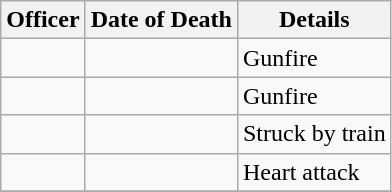<table class="wikitable">
<tr>
<th>Officer</th>
<th>Date of Death</th>
<th>Details</th>
</tr>
<tr>
<td></td>
<td></td>
<td>Gunfire</td>
</tr>
<tr>
<td></td>
<td></td>
<td>Gunfire</td>
</tr>
<tr>
<td></td>
<td></td>
<td>Struck by train</td>
</tr>
<tr>
<td></td>
<td></td>
<td>Heart attack</td>
</tr>
<tr>
</tr>
</table>
